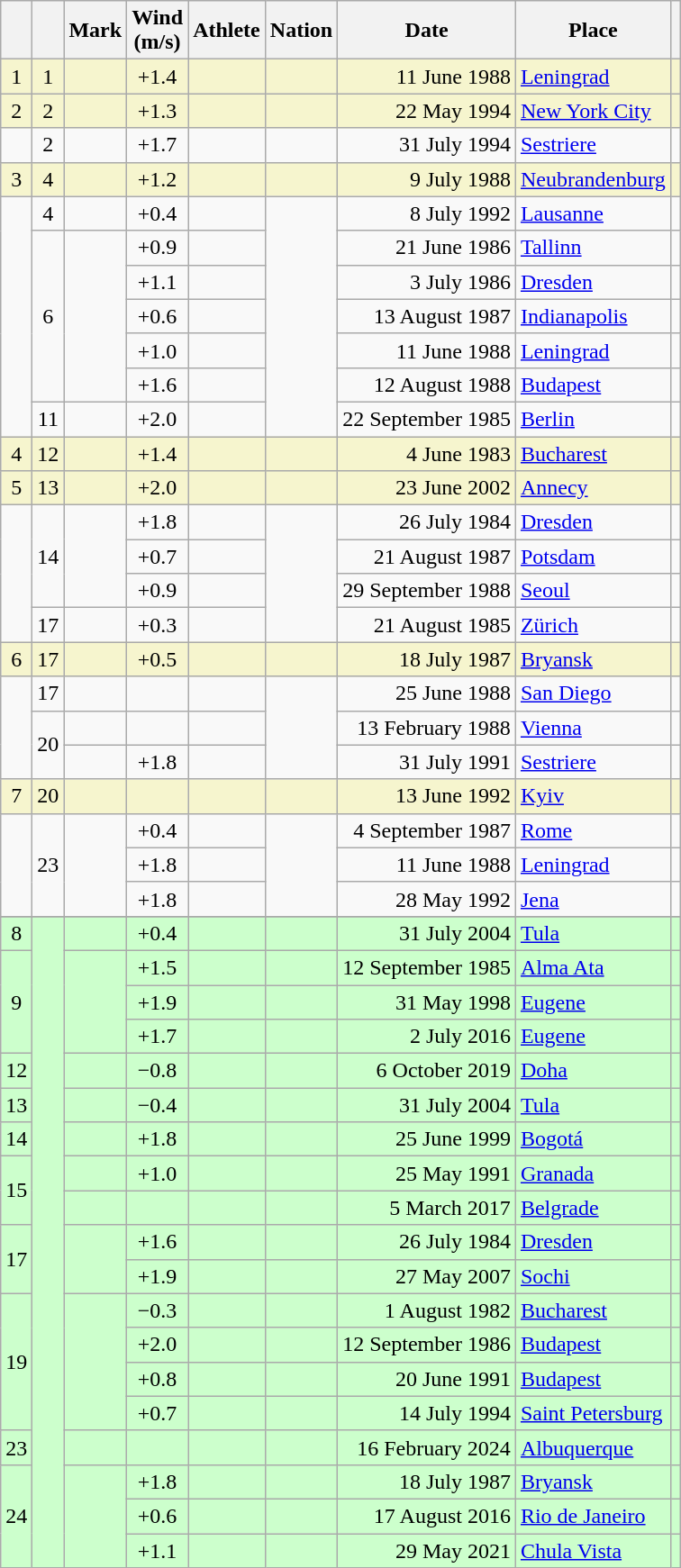<table class="wikitable sortable">
<tr>
<th></th>
<th></th>
<th>Mark</th>
<th>Wind<br>(m/s)</th>
<th>Athlete</th>
<th>Nation</th>
<th>Date</th>
<th>Place</th>
<th class="unsortable"></th>
</tr>
<tr bgcolor="#f6F5CE">
<td align="center">1</td>
<td align="center">1</td>
<td></td>
<td align="center">+1.4</td>
<td></td>
<td></td>
<td align="right">11 June 1988</td>
<td><a href='#'>Leningrad</a></td>
<td></td>
</tr>
<tr bgcolor="#f6F5CE">
<td align="center">2</td>
<td align="center">2</td>
<td></td>
<td align="center">+1.3</td>
<td></td>
<td></td>
<td align="right">22 May 1994</td>
<td><a href='#'>New York City</a></td>
<td></td>
</tr>
<tr>
<td></td>
<td align="center">2</td>
<td> </td>
<td align="center">+1.7</td>
<td></td>
<td></td>
<td align="right">31 July 1994</td>
<td><a href='#'>Sestriere</a></td>
<td></td>
</tr>
<tr bgcolor="#f6F5CE">
<td align="center">3</td>
<td align="center">4</td>
<td></td>
<td align="center">+1.2</td>
<td></td>
<td></td>
<td align="right">9 July 1988</td>
<td><a href='#'>Neubrandenburg</a></td>
<td></td>
</tr>
<tr>
<td rowspan=7></td>
<td align="center">4</td>
<td></td>
<td align="center">+0.4</td>
<td></td>
<td rowspan=7></td>
<td align="right">8 July 1992</td>
<td><a href='#'>Lausanne</a></td>
<td></td>
</tr>
<tr>
<td rowspan=5 align="center">6</td>
<td rowspan=5></td>
<td align="center">+0.9</td>
<td></td>
<td align="right">21 June 1986</td>
<td><a href='#'>Tallinn</a></td>
<td></td>
</tr>
<tr>
<td align="center">+1.1</td>
<td></td>
<td align="right">3 July 1986</td>
<td><a href='#'>Dresden</a></td>
<td></td>
</tr>
<tr>
<td align="center">+0.6</td>
<td></td>
<td align="right">13 August 1987</td>
<td><a href='#'>Indianapolis</a></td>
<td></td>
</tr>
<tr>
<td align="center">+1.0</td>
<td></td>
<td align="right">11 June 1988</td>
<td><a href='#'>Leningrad</a></td>
<td></td>
</tr>
<tr>
<td align="center">+1.6</td>
<td></td>
<td align="right">12 August 1988</td>
<td><a href='#'>Budapest</a></td>
<td></td>
</tr>
<tr>
<td align="center">11</td>
<td></td>
<td align="center">+2.0</td>
<td></td>
<td align="right">22 September 1985</td>
<td><a href='#'>Berlin</a></td>
<td></td>
</tr>
<tr bgcolor="#f6F5CE">
<td align="center">4</td>
<td align="center">12</td>
<td></td>
<td align="center">+1.4</td>
<td></td>
<td></td>
<td align="right">4 June 1983</td>
<td><a href='#'>Bucharest</a></td>
<td></td>
</tr>
<tr bgcolor="#f6F5CE">
<td align="center">5</td>
<td align="center">13</td>
<td></td>
<td align="center">+2.0</td>
<td></td>
<td></td>
<td align="right">23 June 2002</td>
<td><a href='#'>Annecy</a></td>
<td></td>
</tr>
<tr>
<td rowspan=4></td>
<td rowspan=3 align="center">14</td>
<td rowspan=3></td>
<td align="center">+1.8</td>
<td></td>
<td rowspan=4></td>
<td align="right">26 July 1984</td>
<td><a href='#'>Dresden</a></td>
<td></td>
</tr>
<tr>
<td align="center">+0.7</td>
<td></td>
<td align="right">21 August 1987</td>
<td><a href='#'>Potsdam</a></td>
<td></td>
</tr>
<tr>
<td align="center">+0.9</td>
<td></td>
<td align="right">29 September 1988</td>
<td><a href='#'>Seoul</a></td>
<td></td>
</tr>
<tr>
<td align="center">17</td>
<td></td>
<td align="center">+0.3</td>
<td></td>
<td align="right">21 August 1985</td>
<td><a href='#'>Zürich</a></td>
<td></td>
</tr>
<tr bgcolor="#f6F5CE">
<td align="center">6</td>
<td align="center">17</td>
<td></td>
<td align="center">+0.5</td>
<td></td>
<td></td>
<td align="right">18 July 1987</td>
<td><a href='#'>Bryansk</a></td>
<td></td>
</tr>
<tr>
<td rowspan=3></td>
<td align="center">17</td>
<td></td>
<td></td>
<td></td>
<td rowspan=3></td>
<td align="right">25 June 1988</td>
<td><a href='#'>San Diego</a></td>
<td></td>
</tr>
<tr>
<td rowspan=2 align="center">20</td>
<td> </td>
<td></td>
<td></td>
<td align="right">13 February 1988</td>
<td><a href='#'>Vienna</a></td>
<td></td>
</tr>
<tr>
<td> </td>
<td align="center">+1.8</td>
<td></td>
<td align="right">31 July 1991</td>
<td><a href='#'>Sestriere</a></td>
<td></td>
</tr>
<tr bgcolor="#f6F5CE">
<td align="center">7</td>
<td align="center">20</td>
<td></td>
<td></td>
<td></td>
<td></td>
<td align="right">13 June 1992</td>
<td><a href='#'>Kyiv</a></td>
<td></td>
</tr>
<tr>
<td rowspan=3></td>
<td rowspan=3 align="center">23</td>
<td rowspan=3></td>
<td align="center">+0.4</td>
<td></td>
<td rowspan=3></td>
<td align="right">4 September 1987</td>
<td><a href='#'>Rome</a></td>
<td></td>
</tr>
<tr>
<td align="center">+1.8</td>
<td></td>
<td align="right">11 June 1988</td>
<td><a href='#'>Leningrad</a></td>
<td></td>
</tr>
<tr>
<td align="center">+1.8</td>
<td></td>
<td align="right">28 May 1992</td>
<td><a href='#'>Jena</a></td>
<td></td>
</tr>
<tr>
</tr>
<tr bgcolor=#CCFFCC>
<td align="center">8</td>
<td rowspan=19></td>
<td></td>
<td align="center">+0.4</td>
<td></td>
<td></td>
<td align="right">31 July 2004</td>
<td><a href='#'>Tula</a></td>
<td></td>
</tr>
<tr bgcolor=#CCFFCC>
<td rowspan=3 align="center">9</td>
<td rowspan=3></td>
<td align="center">+1.5</td>
<td></td>
<td></td>
<td align="right">12 September 1985</td>
<td><a href='#'>Alma Ata</a></td>
<td></td>
</tr>
<tr bgcolor=#CCFFCC>
<td align="center">+1.9</td>
<td></td>
<td></td>
<td align="right">31 May 1998</td>
<td><a href='#'>Eugene</a></td>
<td></td>
</tr>
<tr bgcolor=#CCFFCC>
<td align="center">+1.7</td>
<td></td>
<td></td>
<td align="right">2 July 2016</td>
<td><a href='#'>Eugene</a></td>
<td></td>
</tr>
<tr bgcolor=#CCFFCC>
<td align="center">12</td>
<td></td>
<td align="center">−0.8</td>
<td></td>
<td></td>
<td align="right">6 October 2019</td>
<td><a href='#'>Doha</a></td>
<td></td>
</tr>
<tr bgcolor=#CCFFCC>
<td align="center">13</td>
<td></td>
<td align="center">−0.4</td>
<td></td>
<td></td>
<td align="right">31 July 2004</td>
<td><a href='#'>Tula</a></td>
<td></td>
</tr>
<tr bgcolor=#CCFFCC>
<td align="center">14</td>
<td> </td>
<td align="center">+1.8</td>
<td></td>
<td></td>
<td align="right">25 June 1999</td>
<td><a href='#'>Bogotá</a></td>
<td></td>
</tr>
<tr bgcolor=#CCFFCC>
<td rowspan=2 align="center">15</td>
<td></td>
<td align="center">+1.0</td>
<td></td>
<td></td>
<td align="right">25 May 1991</td>
<td><a href='#'>Granada</a></td>
<td></td>
</tr>
<tr bgcolor=#CCFFCC>
<td> </td>
<td></td>
<td></td>
<td></td>
<td align="right">5 March 2017</td>
<td><a href='#'>Belgrade</a></td>
<td></td>
</tr>
<tr bgcolor=#CCFFCC>
<td rowspan=2 align="center">17</td>
<td rowspan=2></td>
<td align="center">+1.6</td>
<td></td>
<td></td>
<td align="right">26 July 1984</td>
<td><a href='#'>Dresden</a></td>
<td></td>
</tr>
<tr bgcolor=#CCFFCC>
<td align="center">+1.9</td>
<td></td>
<td></td>
<td align="right">27 May 2007</td>
<td><a href='#'>Sochi</a></td>
<td></td>
</tr>
<tr bgcolor=#CCFFCC>
<td rowspan=4 align="center">19</td>
<td rowspan=4></td>
<td align="center">−0.3</td>
<td></td>
<td></td>
<td align="right">1 August 1982</td>
<td><a href='#'>Bucharest</a></td>
<td></td>
</tr>
<tr bgcolor=#CCFFCC>
<td align="center">+2.0</td>
<td></td>
<td></td>
<td align="right">12 September 1986</td>
<td><a href='#'>Budapest</a></td>
<td></td>
</tr>
<tr bgcolor=#CCFFCC>
<td align="center">+0.8</td>
<td></td>
<td></td>
<td align="right">20 June 1991</td>
<td><a href='#'>Budapest</a></td>
<td></td>
</tr>
<tr bgcolor=#CCFFCC>
<td align="center">+0.7</td>
<td></td>
<td></td>
<td align="right">14 July 1994</td>
<td><a href='#'>Saint Petersburg</a></td>
<td></td>
</tr>
<tr bgcolor=#CCFFCC>
<td align="center">23</td>
<td>  </td>
<td></td>
<td></td>
<td></td>
<td align="right">16 February 2024</td>
<td><a href='#'>Albuquerque</a></td>
<td></td>
</tr>
<tr bgcolor=#CCFFCC>
<td rowspan=3 align="center">24</td>
<td rowspan=3></td>
<td align="center">+1.8</td>
<td></td>
<td></td>
<td align="right">18 July 1987</td>
<td><a href='#'>Bryansk</a></td>
<td></td>
</tr>
<tr bgcolor=#CCFFCC>
<td align="center">+0.6</td>
<td></td>
<td></td>
<td align="right">17 August 2016</td>
<td><a href='#'>Rio de Janeiro</a></td>
<td></td>
</tr>
<tr bgcolor=#CCFFCC>
<td align="center">+1.1</td>
<td></td>
<td></td>
<td align="right">29 May 2021</td>
<td><a href='#'>Chula Vista</a></td>
<td></td>
</tr>
</table>
